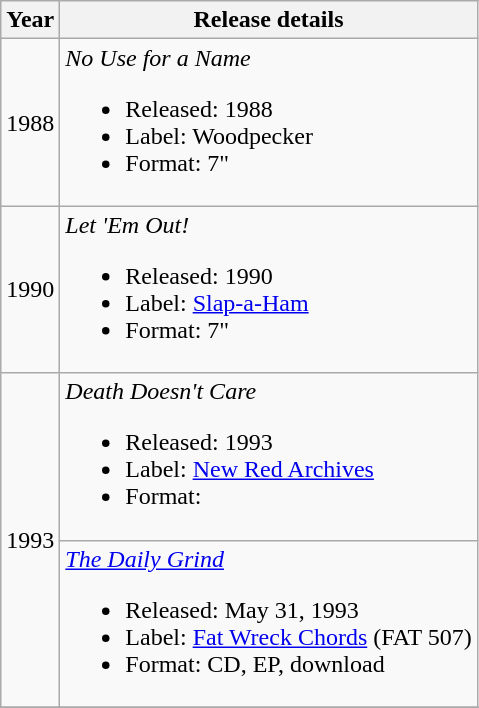<table class ="wikitable">
<tr>
<th>Year</th>
<th>Release details</th>
</tr>
<tr>
<td>1988</td>
<td><em>No Use for a Name</em><br><ul><li>Released: 1988</li><li>Label: Woodpecker</li><li>Format: 7"</li></ul></td>
</tr>
<tr>
<td>1990</td>
<td><em>Let 'Em Out!</em><br><ul><li>Released: 1990</li><li>Label: <a href='#'>Slap-a-Ham</a></li><li>Format: 7"</li></ul></td>
</tr>
<tr>
<td rowspan="2">1993</td>
<td><em>Death Doesn't Care</em><br><ul><li>Released: 1993</li><li>Label: <a href='#'>New Red Archives</a></li><li>Format:</li></ul></td>
</tr>
<tr>
<td><em><a href='#'>The Daily Grind</a></em><br><ul><li>Released: May 31, 1993</li><li>Label: <a href='#'>Fat Wreck Chords</a> (FAT 507)</li><li>Format: CD, EP, download</li></ul></td>
</tr>
<tr>
</tr>
</table>
